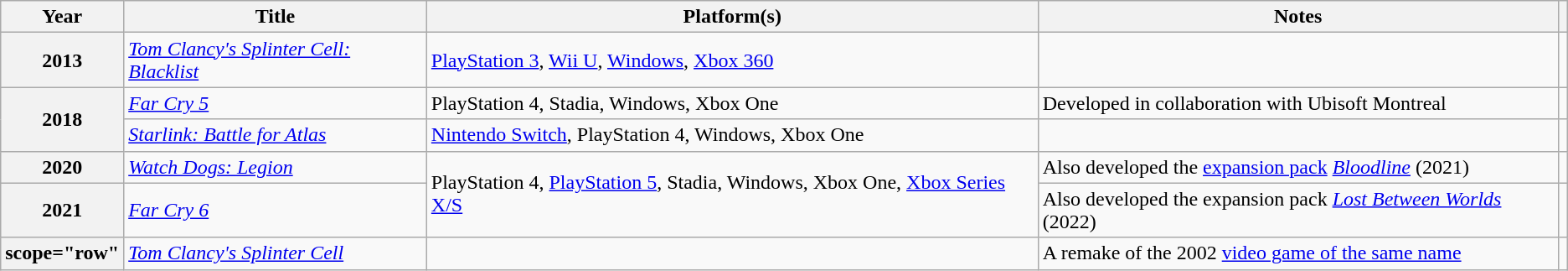<table class="wikitable sortable plainrowheaders">
<tr>
<th scope="col">Year</th>
<th scope="col">Title</th>
<th scope="col">Platform(s)</th>
<th scope="col" class="unsortable">Notes</th>
<th scope="col" class="unsortable"></th>
</tr>
<tr>
<th scope="row">2013</th>
<td><em><a href='#'>Tom Clancy's Splinter Cell: Blacklist</a></em></td>
<td><a href='#'>PlayStation 3</a>, <a href='#'>Wii U</a>, <a href='#'>Windows</a>, <a href='#'>Xbox 360</a></td>
<td></td>
<td></td>
</tr>
<tr>
<th scope="row" rowspan="2">2018</th>
<td><em><a href='#'>Far Cry 5</a></em></td>
<td>PlayStation 4, Stadia, Windows, Xbox One</td>
<td>Developed in collaboration with Ubisoft Montreal</td>
<td></td>
</tr>
<tr>
<td><em><a href='#'>Starlink: Battle for Atlas</a></em></td>
<td><a href='#'>Nintendo Switch</a>, PlayStation 4, Windows, Xbox One</td>
<td></td>
<td></td>
</tr>
<tr>
<th scope="row">2020</th>
<td><em><a href='#'>Watch Dogs: Legion</a></em></td>
<td rowspan="2">PlayStation 4, <a href='#'>PlayStation 5</a>, Stadia, Windows, Xbox One, <a href='#'>Xbox Series X/S</a></td>
<td>Also developed the <a href='#'>expansion pack</a> <em><a href='#'>Bloodline</a></em> (2021)</td>
<td></td>
</tr>
<tr>
<th scope="row">2021</th>
<td><em><a href='#'>Far Cry 6</a></em></td>
<td>Also developed the expansion pack <em><a href='#'>Lost Between Worlds</a></em> (2022)</td>
<td></td>
</tr>
<tr>
<th>scope="row" </th>
<td><em><a href='#'>Tom Clancy's Splinter Cell</a></em></td>
<td></td>
<td>A remake of the 2002 <a href='#'>video game of the same name</a></td>
<td></td>
</tr>
</table>
